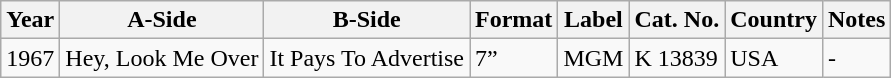<table class="wikitable" style="text-align:left">
<tr>
<th>Year</th>
<th>A-Side</th>
<th>B-Side</th>
<th>Format</th>
<th>Label</th>
<th>Cat. No.</th>
<th>Country</th>
<th>Notes</th>
</tr>
<tr>
<td>1967</td>
<td>Hey, Look Me Over</td>
<td>It Pays To Advertise</td>
<td>7”</td>
<td>MGM</td>
<td>K 13839</td>
<td>USA</td>
<td>-</td>
</tr>
</table>
